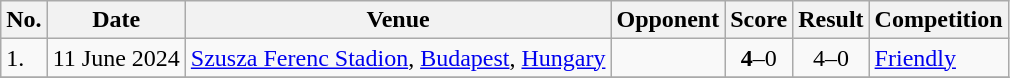<table class="wikitable">
<tr>
<th>No.</th>
<th>Date</th>
<th>Venue</th>
<th>Opponent</th>
<th>Score</th>
<th>Result</th>
<th>Competition</th>
</tr>
<tr>
<td>1.</td>
<td>11 June 2024</td>
<td><a href='#'>Szusza Ferenc Stadion</a>, <a href='#'>Budapest</a>, <a href='#'>Hungary</a></td>
<td></td>
<td align=center><strong>4</strong>–0</td>
<td align=center>4–0</td>
<td><a href='#'>Friendly</a></td>
</tr>
<tr>
</tr>
</table>
